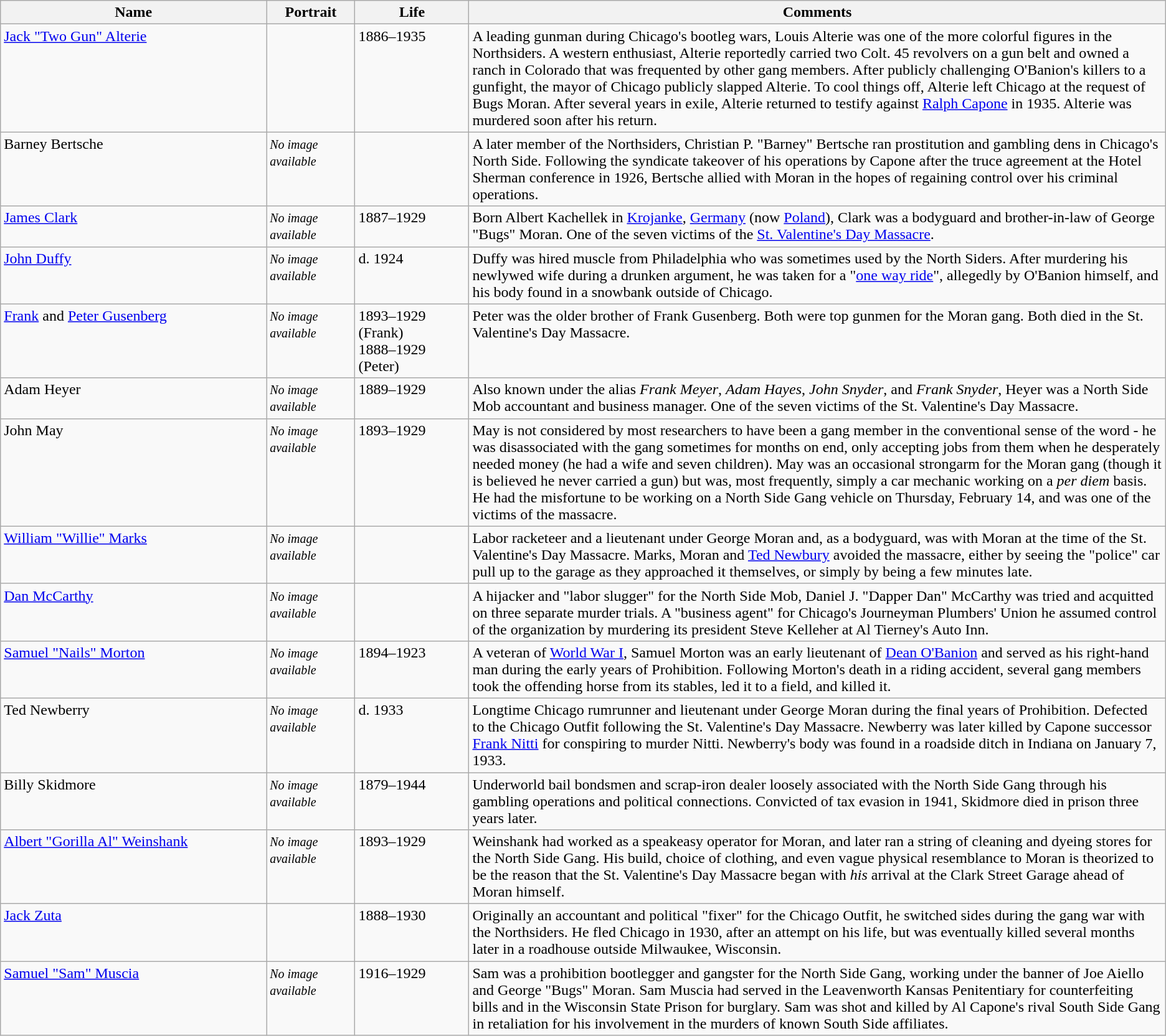<table class="sortable wikitable">
<tr>
<th width="21%">Name</th>
<th width="7%">Portrait</th>
<th width="9%">Life</th>
<th width="55%">Comments</th>
</tr>
<tr valign="top">
<td><a href='#'>Jack "Two Gun" Alterie</a></td>
<td></td>
<td>1886–1935</td>
<td>A leading gunman during Chicago's bootleg wars, Louis Alterie was one of the more colorful figures in the Northsiders. A western enthusiast, Alterie reportedly carried two Colt. 45 revolvers on a gun belt and owned a ranch in Colorado that was frequented by other gang members. After publicly challenging O'Banion's killers to a gunfight, the mayor of Chicago publicly slapped Alterie. To cool things off, Alterie left Chicago at the request of Bugs Moran. After several years in exile, Alterie returned to testify against <a href='#'>Ralph Capone</a> in 1935. Alterie was murdered soon after his return.</td>
</tr>
<tr valign="top">
<td>Barney Bertsche</td>
<td><small><em>No image <br>available</em></small></td>
<td></td>
<td>A later member of the Northsiders, Christian P. "Barney" Bertsche ran prostitution and gambling dens in Chicago's North Side. Following the syndicate takeover of his operations by Capone after the truce agreement at the Hotel Sherman conference in 1926, Bertsche allied with Moran in the hopes of regaining control over his criminal operations.</td>
</tr>
<tr valign="top">
<td><a href='#'>James Clark</a></td>
<td><small><em>No image <br>available</em></small></td>
<td>1887–1929 </td>
<td>Born Albert Kachellek in <a href='#'>Krojanke</a>, <a href='#'>Germany</a> (now <a href='#'>Poland</a>), Clark was a bodyguard and brother-in-law of George "Bugs" Moran. One of the seven victims of the <a href='#'>St. Valentine's Day Massacre</a>.</td>
</tr>
<tr valign="top">
<td><a href='#'>John Duffy</a></td>
<td><small><em>No image <br>available</em></small></td>
<td>d. 1924</td>
<td>Duffy was hired muscle from Philadelphia who was sometimes used by the North Siders. After murdering his newlywed wife during a drunken argument, he was taken for a "<a href='#'>one way ride</a>", allegedly by O'Banion himself, and his body found in a snowbank outside of Chicago.</td>
</tr>
<tr valign="top">
<td><a href='#'>Frank</a>  and <a href='#'>Peter Gusenberg</a> </td>
<td><small><em>No image <br>available</em></small></td>
<td>1893–1929 (Frank)<br>1888–1929 (Peter)</td>
<td>Peter was the older brother of Frank Gusenberg.  Both were top gunmen for the Moran gang.  Both died in the St. Valentine's Day Massacre.</td>
</tr>
<tr valign="top">
<td>Adam Heyer</td>
<td><small><em>No image <br>available</em></small></td>
<td>1889–1929</td>
<td>Also known under the alias <em>Frank Meyer</em>, <em>Adam Hayes</em>, <em>John Snyder</em>, and <em>Frank Snyder</em>, Heyer was a North Side Mob accountant and business manager. One of the seven victims of the St. Valentine's Day Massacre.</td>
</tr>
<tr valign="top">
<td>John May</td>
<td><small><em>No image <br>available</em></small></td>
<td>1893–1929 </td>
<td>May is not considered by most researchers to have been a gang member in the conventional sense of the word - he was disassociated with the gang sometimes for months on end, only accepting jobs from them when he desperately needed money (he had a wife and seven children).  May was an occasional strongarm for the Moran gang (though it is believed he never carried a gun) but was, most frequently, simply a car mechanic working on a <em>per diem</em> basis.  He had the misfortune to be working on a North Side Gang vehicle on Thursday, February 14, and was one of the victims of the massacre.</td>
</tr>
<tr valign="top">
<td><a href='#'>William "Willie" Marks</a></td>
<td><small><em>No image <br>available</em></small></td>
<td></td>
<td>Labor racketeer and a lieutenant under George Moran and, as a bodyguard, was with Moran at the time of the St. Valentine's Day Massacre.  Marks, Moran and <a href='#'>Ted Newbury</a> avoided the massacre, either by seeing the "police" car pull up to the garage as they approached it themselves, or simply by being a few minutes late.</td>
</tr>
<tr valign="top">
<td><a href='#'>Dan McCarthy</a></td>
<td><small><em>No image <br>available</em></small></td>
<td></td>
<td>A hijacker and "labor slugger" for the North Side Mob, Daniel J. "Dapper Dan" McCarthy was tried and acquitted on three separate murder trials. A "business agent" for Chicago's Journeyman Plumbers' Union he assumed control of the organization by murdering its president Steve Kelleher at Al Tierney's Auto Inn.</td>
</tr>
<tr valign="top">
<td><a href='#'>Samuel "Nails" Morton</a></td>
<td><small><em>No image <br>available</em></small></td>
<td>1894–1923</td>
<td>A veteran of <a href='#'>World War I</a>, Samuel Morton was an early lieutenant of <a href='#'>Dean O'Banion</a> and served as his right-hand man during the early years of Prohibition. Following Morton's death in a riding accident, several gang members took the offending horse from its stables, led it to a field, and killed it.</td>
</tr>
<tr valign="top">
<td>Ted Newberry</td>
<td><small><em>No image <br>available</em></small></td>
<td>d. 1933</td>
<td>Longtime Chicago rumrunner and lieutenant under George Moran during the final years of Prohibition. Defected to the Chicago Outfit following the St. Valentine's Day Massacre. Newberry was later killed by Capone successor <a href='#'>Frank Nitti</a> for conspiring to murder Nitti.  Newberry's body was found in a roadside ditch in Indiana on January 7, 1933.</td>
</tr>
<tr valign="top">
<td>Billy Skidmore</td>
<td><small><em>No image <br>available</em></small></td>
<td>1879–1944</td>
<td>Underworld bail bondsmen and scrap-iron dealer loosely associated with the North Side Gang through his gambling operations and political connections. Convicted of tax evasion in 1941, Skidmore died in prison three years later.</td>
</tr>
<tr valign="top">
<td><a href='#'>Albert "Gorilla Al" Weinshank</a></td>
<td><small><em>No image <br>available</em></small></td>
<td>1893–1929 </td>
<td>Weinshank had worked as a speakeasy operator for Moran, and later ran a string of cleaning and dyeing stores for the North Side Gang.  His build, choice of clothing, and even vague physical resemblance to Moran is theorized to be the reason that the St. Valentine's Day Massacre began with <em>his</em> arrival at the Clark Street Garage ahead of Moran himself.</td>
</tr>
<tr valign="top">
<td><a href='#'>Jack Zuta</a></td>
<td></td>
<td>1888–1930</td>
<td>Originally an accountant and political "fixer" for the Chicago Outfit, he switched sides during the gang war with the Northsiders. He fled Chicago in 1930, after an attempt on his life, but was eventually killed several months later in a roadhouse outside Milwaukee, Wisconsin.</td>
</tr>
<tr valign="top">
<td><a href='#'>Samuel "Sam" Muscia</a></td>
<td><small><em>No image <br>available</em></small></td>
<td>1916–1929 </td>
<td>Sam was a prohibition bootlegger and gangster for the North Side Gang, working under the banner of Joe Aiello and George "Bugs" Moran. Sam Muscia had served in the Leavenworth Kansas Penitentiary for counterfeiting bills and in the Wisconsin State Prison for burglary. Sam was shot and killed by Al Capone's rival South Side Gang in retaliation for his involvement in the murders of known South Side affiliates.</td>
</tr>
</table>
